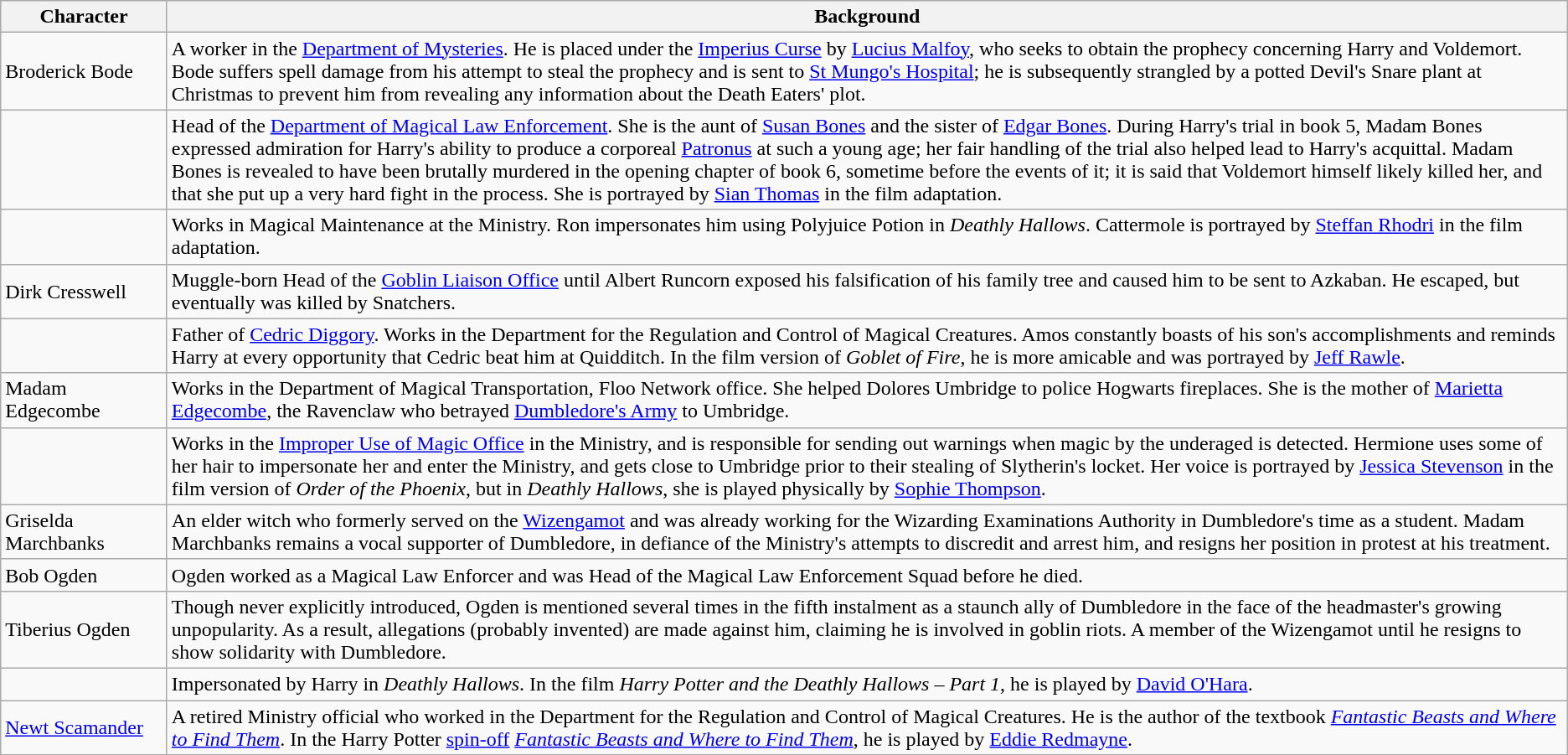<table class="wikitable">
<tr>
<th width=125>Character</th>
<th>Background</th>
</tr>
<tr>
<td>Broderick Bode</td>
<td>A worker in the <a href='#'>Department of Mysteries</a>. He is placed under the <a href='#'>Imperius Curse</a> by <a href='#'>Lucius Malfoy</a>, who seeks to obtain the prophecy concerning Harry and Voldemort. Bode suffers spell damage from his attempt to steal the prophecy and is sent to <a href='#'>St Mungo's Hospital</a>; he is subsequently strangled by a potted Devil's Snare plant at Christmas to prevent him from revealing any information about the Death Eaters' plot.</td>
</tr>
<tr>
<td></td>
<td>Head of the <a href='#'>Department of Magical Law Enforcement</a>. She is  the aunt of <a href='#'>Susan Bones</a> and the sister of <a href='#'>Edgar Bones</a>. During Harry's trial in book 5, Madam Bones expressed admiration for Harry's ability to produce a corporeal <a href='#'>Patronus</a> at such a young age; her fair handling of the trial also helped lead to Harry's acquittal. Madam Bones is revealed to have been brutally murdered in the opening chapter of book 6, sometime before the events of it; it is said that Voldemort himself likely killed her, and that she put up a very hard fight in the process. She is portrayed by <a href='#'>Sian Thomas</a> in the film adaptation.</td>
</tr>
<tr>
<td></td>
<td>Works in Magical Maintenance at the Ministry. Ron impersonates him using Polyjuice Potion in <em>Deathly Hallows</em>. Cattermole is portrayed by <a href='#'>Steffan Rhodri</a> in the film adaptation.</td>
</tr>
<tr>
<td>Dirk Cresswell</td>
<td>Muggle-born Head of the <a href='#'>Goblin Liaison Office</a> until Albert Runcorn exposed his falsification of his family tree and caused him to be sent to Azkaban. He escaped, but eventually was killed by Snatchers.</td>
</tr>
<tr>
<td></td>
<td>Father of <a href='#'>Cedric Diggory</a>. Works in the Department for the Regulation and Control of Magical Creatures. Amos constantly boasts of his son's accomplishments and reminds Harry at every opportunity that Cedric beat him at Quidditch. In the film version of <em>Goblet of Fire</em>, he is more amicable and was portrayed by <a href='#'>Jeff Rawle</a>.</td>
</tr>
<tr>
<td>Madam Edgecombe</td>
<td>Works in the Department of Magical Transportation, Floo Network office. She helped Dolores Umbridge to police Hogwarts fireplaces. She is the mother of <a href='#'>Marietta Edgecombe</a>, the Ravenclaw who betrayed <a href='#'>Dumbledore's Army</a> to Umbridge.</td>
</tr>
<tr>
<td></td>
<td>Works in the <a href='#'>Improper Use of Magic Office</a> in the Ministry, and is responsible for sending out warnings when magic by the underaged is detected. Hermione uses some of her hair to impersonate her and enter the Ministry, and gets close to Umbridge prior to their stealing of Slytherin's locket. Her voice is portrayed by <a href='#'>Jessica Stevenson</a> in the film version of <em>Order of the Phoenix</em>, but in <em>Deathly Hallows</em>, she is played physically by <a href='#'>Sophie Thompson</a>.</td>
</tr>
<tr>
<td>Griselda Marchbanks</td>
<td>An elder witch who formerly served on the <a href='#'>Wizengamot</a> and was already working for the Wizarding Examinations Authority in Dumbledore's time as a student. Madam Marchbanks remains a vocal supporter of Dumbledore, in defiance of the Ministry's attempts to discredit and arrest him, and resigns her position in protest at his treatment.</td>
</tr>
<tr>
<td>Bob Ogden</td>
<td>Ogden worked as a Magical Law Enforcer and was Head of the Magical Law Enforcement Squad before he died.</td>
</tr>
<tr>
<td>Tiberius Ogden</td>
<td>Though never explicitly introduced, Ogden is mentioned several times in the fifth instalment as a staunch ally of Dumbledore in the face of the headmaster's growing unpopularity. As a result, allegations (probably invented) are made against him, claiming he is involved in goblin riots. A member of the Wizengamot until he resigns to show solidarity with Dumbledore.</td>
</tr>
<tr>
<td></td>
<td>Impersonated by Harry in <em>Deathly Hallows</em>. In the film <em>Harry Potter and the Deathly Hallows – Part 1</em>, he is played by <a href='#'>David O'Hara</a>.</td>
</tr>
<tr>
<td><a href='#'>Newt Scamander</a></td>
<td>A retired Ministry official who worked in the Department for the Regulation and Control of Magical Creatures. He is the author of the textbook <em><a href='#'>Fantastic Beasts and Where to Find Them</a></em>. In the Harry Potter <a href='#'>spin-off</a> <em><a href='#'>Fantastic Beasts and Where to Find Them</a></em>, he is played by <a href='#'>Eddie Redmayne</a>.</td>
</tr>
</table>
